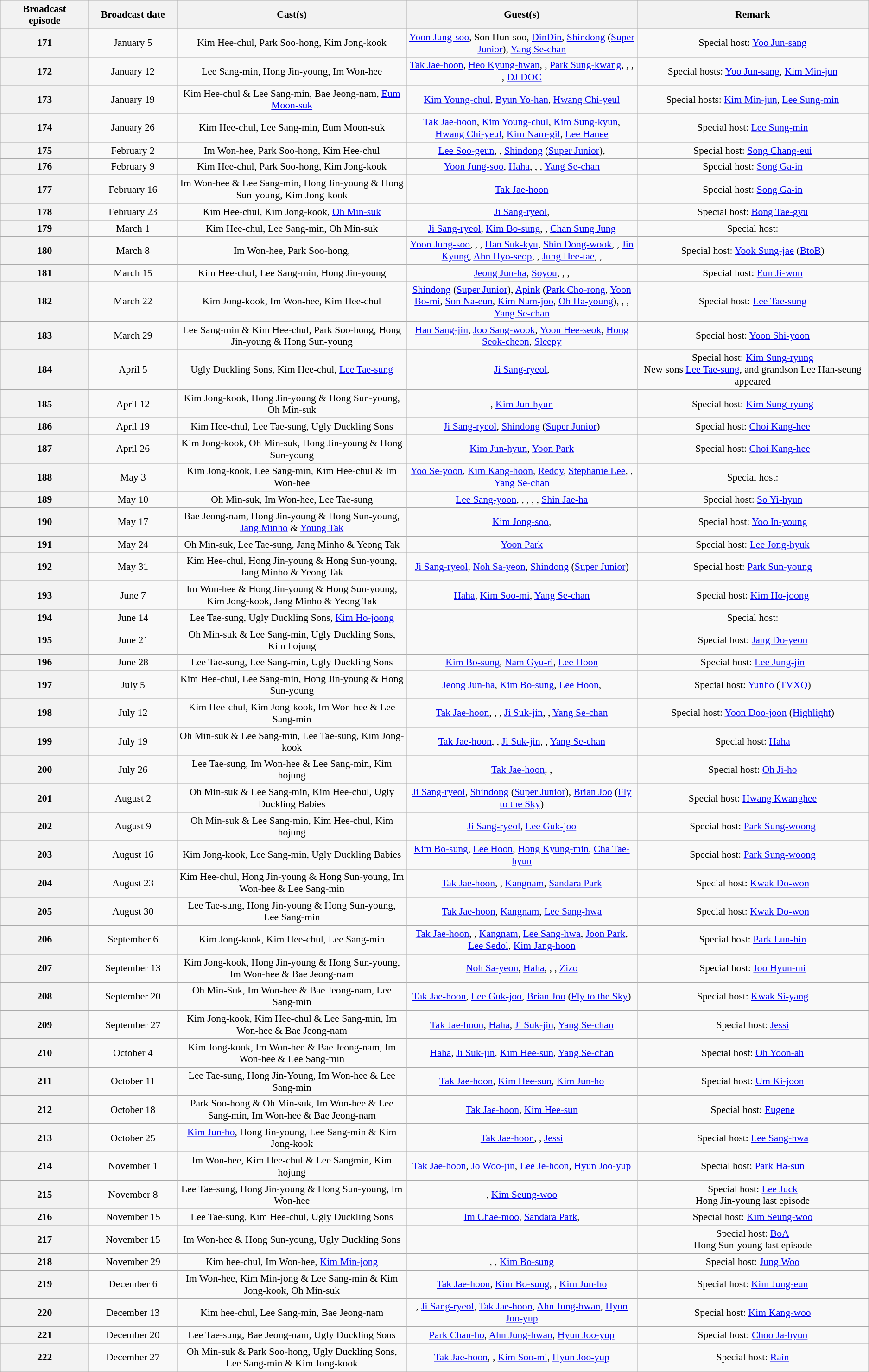<table class="wikitable" style="text-align:center; font-size:90%;">
<tr>
<th style="width:10em;">Broadcast<br>episode</th>
<th style="width:10em;">Broadcast date</th>
<th style="width:30em;">Cast(s)</th>
<th style="width:30em;">Guest(s)</th>
<th style="width:30em;">Remark</th>
</tr>
<tr>
<th>171</th>
<td>January 5</td>
<td>Kim Hee-chul, Park Soo-hong, Kim Jong-kook</td>
<td><a href='#'>Yoon Jung-soo</a>, Son Hun-soo, <a href='#'>DinDin</a>, <a href='#'>Shindong</a> (<a href='#'>Super Junior</a>), <a href='#'>Yang Se-chan</a></td>
<td>Special host: <a href='#'>Yoo Jun-sang</a></td>
</tr>
<tr>
<th>172</th>
<td>January 12</td>
<td>Lee Sang-min, Hong Jin-young, Im Won-hee</td>
<td><a href='#'>Tak Jae-hoon</a>, <a href='#'>Heo Kyung-hwan</a>, , <a href='#'>Park Sung-kwang</a>, , , , <a href='#'>DJ DOC</a></td>
<td>Special hosts: <a href='#'>Yoo Jun-sang</a>, <a href='#'>Kim Min-jun</a></td>
</tr>
<tr>
<th>173</th>
<td>January 19</td>
<td>Kim Hee-chul & Lee Sang-min, Bae Jeong-nam, <a href='#'>Eum Moon-suk</a></td>
<td><a href='#'>Kim Young-chul</a>, <a href='#'>Byun Yo-han</a>, <a href='#'>Hwang Chi-yeul</a></td>
<td>Special hosts: <a href='#'>Kim Min-jun</a>, <a href='#'>Lee Sung-min</a></td>
</tr>
<tr>
<th>174</th>
<td>January 26</td>
<td>Kim Hee-chul, Lee Sang-min, Eum Moon-suk</td>
<td><a href='#'>Tak Jae-hoon</a>, <a href='#'>Kim Young-chul</a>, <a href='#'>Kim Sung-kyun</a>, <a href='#'>Hwang Chi-yeul</a>, <a href='#'>Kim Nam-gil</a>, <a href='#'>Lee Hanee</a></td>
<td>Special host: <a href='#'>Lee Sung-min</a></td>
</tr>
<tr>
<th>175</th>
<td>February 2</td>
<td>Im Won-hee, Park Soo-hong, Kim Hee-chul</td>
<td><a href='#'>Lee Soo-geun</a>, , <a href='#'>Shindong</a> (<a href='#'>Super Junior</a>), </td>
<td>Special host: <a href='#'>Song Chang-eui</a></td>
</tr>
<tr>
<th>176</th>
<td>February 9</td>
<td>Kim Hee-chul, Park Soo-hong, Kim Jong-kook</td>
<td><a href='#'>Yoon Jung-soo</a>, <a href='#'>Haha</a>, , , <a href='#'>Yang Se-chan</a></td>
<td>Special host: <a href='#'>Song Ga-in</a></td>
</tr>
<tr>
<th>177</th>
<td>February 16</td>
<td>Im Won-hee & Lee Sang-min, Hong Jin-young & Hong Sun-young, Kim Jong-kook</td>
<td><a href='#'>Tak Jae-hoon</a></td>
<td>Special host: <a href='#'>Song Ga-in</a></td>
</tr>
<tr>
<th>178</th>
<td>February 23</td>
<td>Kim Hee-chul, Kim Jong-kook, <a href='#'>Oh Min-suk</a></td>
<td><a href='#'>Ji Sang-ryeol</a>, </td>
<td>Special host: <a href='#'>Bong Tae-gyu</a></td>
</tr>
<tr>
<th>179</th>
<td>March 1</td>
<td>Kim Hee-chul, Lee Sang-min, Oh Min-suk</td>
<td><a href='#'>Ji Sang-ryeol</a>, <a href='#'>Kim Bo-sung</a>, , <a href='#'>Chan Sung Jung</a></td>
<td>Special host: </td>
</tr>
<tr>
<th>180</th>
<td>March 8</td>
<td>Im Won-hee, Park Soo-hong, </td>
<td><a href='#'>Yoon Jung-soo</a>, , , <a href='#'>Han Suk-kyu</a>, <a href='#'>Shin Dong-wook</a>, , <a href='#'>Jin Kyung</a>, <a href='#'>Ahn Hyo-seop</a>, , <a href='#'>Jung Hee-tae</a>, , </td>
<td>Special host: <a href='#'>Yook Sung-jae</a> (<a href='#'>BtoB</a>)</td>
</tr>
<tr>
<th>181</th>
<td>March 15</td>
<td>Kim Hee-chul, Lee Sang-min, Hong Jin-young</td>
<td><a href='#'>Jeong Jun-ha</a>, <a href='#'>Soyou</a>, , , </td>
<td>Special host: <a href='#'>Eun Ji-won</a></td>
</tr>
<tr>
<th>182</th>
<td>March 22</td>
<td>Kim Jong-kook, Im Won-hee, Kim Hee-chul</td>
<td><a href='#'>Shindong</a> (<a href='#'>Super Junior</a>), <a href='#'>Apink</a> (<a href='#'>Park Cho-rong</a>, <a href='#'>Yoon Bo-mi</a>, <a href='#'>Son Na-eun</a>, <a href='#'>Kim Nam-joo</a>, <a href='#'>Oh Ha-young</a>), , , <a href='#'>Yang Se-chan</a></td>
<td>Special host: <a href='#'>Lee Tae-sung</a></td>
</tr>
<tr>
<th>183</th>
<td>March 29</td>
<td>Lee Sang-min & Kim Hee-chul, Park Soo-hong, Hong Jin-young & Hong Sun-young</td>
<td><a href='#'>Han Sang-jin</a>, <a href='#'>Joo Sang-wook</a>, <a href='#'>Yoon Hee-seok</a>, <a href='#'>Hong Seok-cheon</a>, <a href='#'>Sleepy</a></td>
<td>Special host: <a href='#'>Yoon Shi-yoon</a></td>
</tr>
<tr>
<th>184</th>
<td>April 5</td>
<td>Ugly Duckling Sons, Kim Hee-chul, <a href='#'>Lee Tae-sung</a></td>
<td><a href='#'>Ji Sang-ryeol</a>, </td>
<td>Special host: <a href='#'>Kim Sung-ryung</a> <br> New sons <a href='#'>Lee Tae-sung</a>,  and grandson Lee Han-seung appeared</td>
</tr>
<tr>
<th>185</th>
<td>April 12</td>
<td>Kim Jong-kook, Hong Jin-young & Hong Sun-young, Oh Min-suk</td>
<td>, <a href='#'>Kim Jun-hyun</a></td>
<td>Special host: <a href='#'>Kim Sung-ryung</a></td>
</tr>
<tr>
<th>186</th>
<td>April 19</td>
<td>Kim Hee-chul, Lee Tae-sung, Ugly Duckling Sons</td>
<td><a href='#'>Ji Sang-ryeol</a>, <a href='#'>Shindong</a> (<a href='#'>Super Junior</a>)</td>
<td>Special host: <a href='#'>Choi Kang-hee</a></td>
</tr>
<tr>
<th>187</th>
<td>April 26</td>
<td>Kim Jong-kook, Oh Min-suk, Hong Jin-young & Hong Sun-young</td>
<td><a href='#'>Kim Jun-hyun</a>, <a href='#'>Yoon Park</a></td>
<td>Special host: <a href='#'>Choi Kang-hee</a></td>
</tr>
<tr>
<th>188</th>
<td>May 3</td>
<td>Kim Jong-kook, Lee Sang-min, Kim Hee-chul & Im Won-hee</td>
<td><a href='#'>Yoo Se-yoon</a>, <a href='#'>Kim Kang-hoon</a>, <a href='#'>Reddy</a>, <a href='#'>Stephanie Lee</a>, , <a href='#'>Yang Se-chan</a></td>
<td>Special host: </td>
</tr>
<tr>
<th>189</th>
<td>May 10</td>
<td>Oh Min-suk, Im Won-hee, Lee Tae-sung</td>
<td><a href='#'>Lee Sang-yoon</a>, , , , , <a href='#'>Shin Jae-ha</a></td>
<td>Special host: <a href='#'>So Yi-hyun</a></td>
</tr>
<tr>
<th>190</th>
<td>May 17</td>
<td>Bae Jeong-nam, Hong Jin-young & Hong Sun-young, <a href='#'>Jang Minho</a> & <a href='#'>Young Tak</a></td>
<td><a href='#'>Kim Jong-soo</a>, </td>
<td>Special host: <a href='#'>Yoo In-young</a></td>
</tr>
<tr>
<th>191</th>
<td>May 24</td>
<td>Oh Min-suk, Lee Tae-sung, Jang Minho & Yeong Tak</td>
<td><a href='#'>Yoon Park</a></td>
<td>Special host: <a href='#'>Lee Jong-hyuk</a></td>
</tr>
<tr>
<th>192</th>
<td>May 31</td>
<td>Kim Hee-chul, Hong Jin-young & Hong Sun-young, Jang Minho & Yeong Tak</td>
<td><a href='#'>Ji Sang-ryeol</a>, <a href='#'>Noh Sa-yeon</a>, <a href='#'>Shindong</a> (<a href='#'>Super Junior</a>)</td>
<td>Special host: <a href='#'>Park Sun-young</a></td>
</tr>
<tr>
<th>193</th>
<td>June 7</td>
<td>Im Won-hee & Hong Jin-young & Hong Sun-young, Kim Jong-kook, Jang Minho & Yeong Tak</td>
<td><a href='#'>Haha</a>, <a href='#'>Kim Soo-mi</a>, <a href='#'>Yang Se-chan</a></td>
<td>Special host: <a href='#'>Kim Ho-joong</a></td>
</tr>
<tr>
<th>194</th>
<td>June 14</td>
<td>Lee Tae-sung, Ugly Duckling Sons, <a href='#'>Kim Ho-joong</a></td>
<td></td>
<td>Special host: </td>
</tr>
<tr>
<th>195</th>
<td>June 21</td>
<td>Oh Min-suk & Lee Sang-min, Ugly Duckling Sons, Kim hojung</td>
<td></td>
<td>Special host: <a href='#'>Jang Do-yeon</a></td>
</tr>
<tr>
<th>196</th>
<td>June 28</td>
<td>Lee Tae-sung, Lee Sang-min, Ugly Duckling Sons</td>
<td><a href='#'>Kim Bo-sung</a>, <a href='#'>Nam Gyu-ri</a>, <a href='#'>Lee Hoon</a></td>
<td>Special host: <a href='#'>Lee Jung-jin</a></td>
</tr>
<tr>
<th>197</th>
<td>July 5</td>
<td>Kim Hee-chul, Lee Sang-min, Hong Jin-young & Hong Sun-young</td>
<td><a href='#'>Jeong Jun-ha</a>, <a href='#'>Kim Bo-sung</a>, <a href='#'>Lee Hoon</a>, </td>
<td>Special host: <a href='#'>Yunho</a> (<a href='#'>TVXQ</a>)</td>
</tr>
<tr>
<th>198</th>
<td>July 12</td>
<td>Kim Hee-chul, Kim Jong-kook, Im Won-hee & Lee Sang-min</td>
<td><a href='#'>Tak Jae-hoon</a>, , , <a href='#'>Ji Suk-jin</a>, , <a href='#'>Yang Se-chan</a></td>
<td>Special host: <a href='#'>Yoon Doo-joon</a> (<a href='#'>Highlight</a>)</td>
</tr>
<tr>
<th>199</th>
<td>July 19</td>
<td>Oh Min-suk & Lee Sang-min, Lee Tae-sung, Kim Jong-kook</td>
<td><a href='#'>Tak Jae-hoon</a>, , <a href='#'>Ji Suk-jin</a>, , <a href='#'>Yang Se-chan</a></td>
<td>Special host: <a href='#'>Haha</a></td>
</tr>
<tr>
<th>200</th>
<td>July 26</td>
<td>Lee Tae-sung, Im Won-hee & Lee Sang-min, Kim hojung</td>
<td><a href='#'>Tak Jae-hoon</a>, , </td>
<td>Special host: <a href='#'>Oh Ji-ho</a></td>
</tr>
<tr>
<th>201</th>
<td>August 2</td>
<td>Oh Min-suk & Lee Sang-min, Kim Hee-chul, Ugly Duckling Babies</td>
<td><a href='#'>Ji Sang-ryeol</a>, <a href='#'>Shindong</a> (<a href='#'>Super Junior</a>), <a href='#'>Brian Joo</a> (<a href='#'>Fly to the Sky</a>)</td>
<td>Special host: <a href='#'>Hwang Kwanghee</a></td>
</tr>
<tr>
<th>202</th>
<td>August 9</td>
<td>Oh Min-suk & Lee Sang-min, Kim Hee-chul, Kim hojung</td>
<td><a href='#'>Ji Sang-ryeol</a>, <a href='#'>Lee Guk-joo</a></td>
<td>Special host: <a href='#'>Park Sung-woong</a></td>
</tr>
<tr>
<th>203</th>
<td>August 16</td>
<td>Kim Jong-kook, Lee Sang-min, Ugly Duckling Babies</td>
<td><a href='#'>Kim Bo-sung</a>, <a href='#'>Lee Hoon</a>, <a href='#'>Hong Kyung-min</a>, <a href='#'>Cha Tae-hyun</a></td>
<td>Special host: <a href='#'>Park Sung-woong</a></td>
</tr>
<tr>
<th>204</th>
<td>August 23</td>
<td>Kim Hee-chul, Hong Jin-young & Hong Sun-young, Im Won-hee & Lee Sang-min</td>
<td><a href='#'>Tak Jae-hoon</a>, , <a href='#'>Kangnam</a>, <a href='#'>Sandara Park</a></td>
<td>Special host: <a href='#'>Kwak Do-won</a></td>
</tr>
<tr>
<th>205</th>
<td>August 30</td>
<td>Lee Tae-sung, Hong Jin-young & Hong Sun-young, Lee Sang-min</td>
<td><a href='#'>Tak Jae-hoon</a>, <a href='#'>Kangnam</a>, <a href='#'>Lee Sang-hwa</a></td>
<td>Special host: <a href='#'>Kwak Do-won</a></td>
</tr>
<tr>
<th>206</th>
<td>September 6</td>
<td>Kim Jong-kook, Kim Hee-chul, Lee Sang-min</td>
<td><a href='#'>Tak Jae-hoon</a>, , <a href='#'>Kangnam</a>, <a href='#'>Lee Sang-hwa</a>, <a href='#'>Joon Park</a>, <a href='#'>Lee Sedol</a>, <a href='#'>Kim Jang-hoon</a></td>
<td>Special host: <a href='#'>Park Eun-bin</a></td>
</tr>
<tr>
<th>207</th>
<td>September 13</td>
<td>Kim Jong-kook, Hong Jin-young & Hong Sun-young, Im Won-hee & Bae Jeong-nam</td>
<td><a href='#'>Noh Sa-yeon</a>, <a href='#'>Haha</a>, , , <a href='#'>Zizo</a></td>
<td>Special host: <a href='#'>Joo Hyun-mi</a></td>
</tr>
<tr>
<th>208</th>
<td>September 20</td>
<td>Oh Min-Suk, Im Won-hee & Bae Jeong-nam, Lee Sang-min</td>
<td><a href='#'>Tak Jae-hoon</a>, <a href='#'>Lee Guk-joo</a>, <a href='#'>Brian Joo</a> (<a href='#'>Fly to the Sky</a>)</td>
<td>Special host: <a href='#'>Kwak Si-yang</a></td>
</tr>
<tr>
<th>209</th>
<td>September 27</td>
<td>Kim Jong-kook, Kim Hee-chul & Lee Sang-min, Im Won-hee & Bae Jeong-nam</td>
<td><a href='#'>Tak Jae-hoon</a>, <a href='#'>Haha</a>, <a href='#'>Ji Suk-jin</a>, <a href='#'>Yang Se-chan</a></td>
<td>Special host: <a href='#'>Jessi</a></td>
</tr>
<tr>
<th>210</th>
<td>October 4</td>
<td>Kim Jong-kook, Im Won-hee & Bae Jeong-nam, Im Won-hee & Lee Sang-min</td>
<td><a href='#'>Haha</a>, <a href='#'>Ji Suk-jin</a>, <a href='#'>Kim Hee-sun</a>, <a href='#'>Yang Se-chan</a></td>
<td>Special host: <a href='#'>Oh Yoon-ah</a></td>
</tr>
<tr>
<th>211</th>
<td>October 11</td>
<td>Lee Tae-sung, Hong Jin-Young, Im Won-hee & Lee Sang-min</td>
<td><a href='#'>Tak Jae-hoon</a>, <a href='#'>Kim Hee-sun</a>, <a href='#'>Kim Jun-ho</a></td>
<td>Special host: <a href='#'>Um Ki-joon</a></td>
</tr>
<tr>
<th>212</th>
<td>October 18</td>
<td>Park Soo-hong & Oh Min-suk, Im Won-hee & Lee Sang-min, Im Won-hee & Bae Jeong-nam</td>
<td><a href='#'>Tak Jae-hoon</a>, <a href='#'>Kim Hee-sun</a></td>
<td>Special host: <a href='#'>Eugene</a></td>
</tr>
<tr>
<th>213</th>
<td>October 25</td>
<td><a href='#'>Kim Jun-ho</a>, Hong Jin-young, Lee Sang-min & Kim Jong-kook</td>
<td><a href='#'>Tak Jae-hoon</a>, , <a href='#'>Jessi</a></td>
<td>Special host: <a href='#'>Lee Sang-hwa</a></td>
</tr>
<tr>
<th>214</th>
<td>November 1</td>
<td>Im Won-hee, Kim Hee-chul & Lee Sangmin, Kim hojung</td>
<td><a href='#'>Tak Jae-hoon</a>, <a href='#'>Jo Woo-jin</a>, <a href='#'>Lee Je-hoon</a>, <a href='#'>Hyun Joo-yup</a></td>
<td>Special host: <a href='#'>Park Ha-sun</a></td>
</tr>
<tr>
<th>215</th>
<td>November 8</td>
<td>Lee Tae-sung, Hong Jin-young & Hong Sun-young, Im Won-hee</td>
<td>, <a href='#'>Kim Seung-woo</a></td>
<td>Special host: <a href='#'>Lee Juck</a><br>Hong Jin-young last episode</td>
</tr>
<tr>
<th>216</th>
<td>November 15</td>
<td>Lee Tae-sung, Kim Hee-chul, Ugly Duckling Sons</td>
<td><a href='#'>Im Chae-moo</a>, <a href='#'>Sandara Park</a>, </td>
<td>Special host: <a href='#'>Kim Seung-woo</a></td>
</tr>
<tr>
<th>217</th>
<td>November 15</td>
<td>Im Won-hee & Hong Sun-young, Ugly Duckling Sons</td>
<td></td>
<td>Special host: <a href='#'>BoA</a><br>Hong Sun-young last episode</td>
</tr>
<tr>
<th>218</th>
<td>November 29</td>
<td>Kim hee-chul, Im Won-hee, <a href='#'>Kim Min-jong</a></td>
<td>, , <a href='#'>Kim Bo-sung</a></td>
<td>Special host: <a href='#'>Jung Woo</a></td>
</tr>
<tr>
<th>219</th>
<td>December 6</td>
<td>Im Won-hee, Kim Min-jong & Lee Sang-min & Kim Jong-kook, Oh Min-suk</td>
<td><a href='#'>Tak Jae-hoon</a>, <a href='#'>Kim Bo-sung</a>, , <a href='#'>Kim Jun-ho</a></td>
<td>Special host: <a href='#'>Kim Jung-eun</a></td>
</tr>
<tr>
<th>220</th>
<td>December 13</td>
<td>Kim hee-chul, Lee Sang-min, Bae Jeong-nam</td>
<td>, <a href='#'>Ji Sang-ryeol</a>, <a href='#'>Tak Jae-hoon</a>, <a href='#'>Ahn Jung-hwan</a>, <a href='#'>Hyun Joo-yup</a></td>
<td>Special host: <a href='#'>Kim Kang-woo</a></td>
</tr>
<tr>
<th>221</th>
<td>December 20</td>
<td>Lee Tae-sung, Bae Jeong-nam, Ugly Duckling Sons</td>
<td><a href='#'>Park Chan-ho</a>, <a href='#'>Ahn Jung-hwan</a>, <a href='#'>Hyun Joo-yup</a></td>
<td>Special host: <a href='#'>Choo Ja-hyun</a></td>
</tr>
<tr>
<th>222</th>
<td>December 27</td>
<td>Oh Min-suk & Park Soo-hong, Ugly Duckling Sons, Lee Sang-min & Kim Jong-kook</td>
<td><a href='#'>Tak Jae-hoon</a>, , <a href='#'>Kim Soo-mi</a>, <a href='#'>Hyun Joo-yup</a></td>
<td>Special host: <a href='#'>Rain</a></td>
</tr>
</table>
